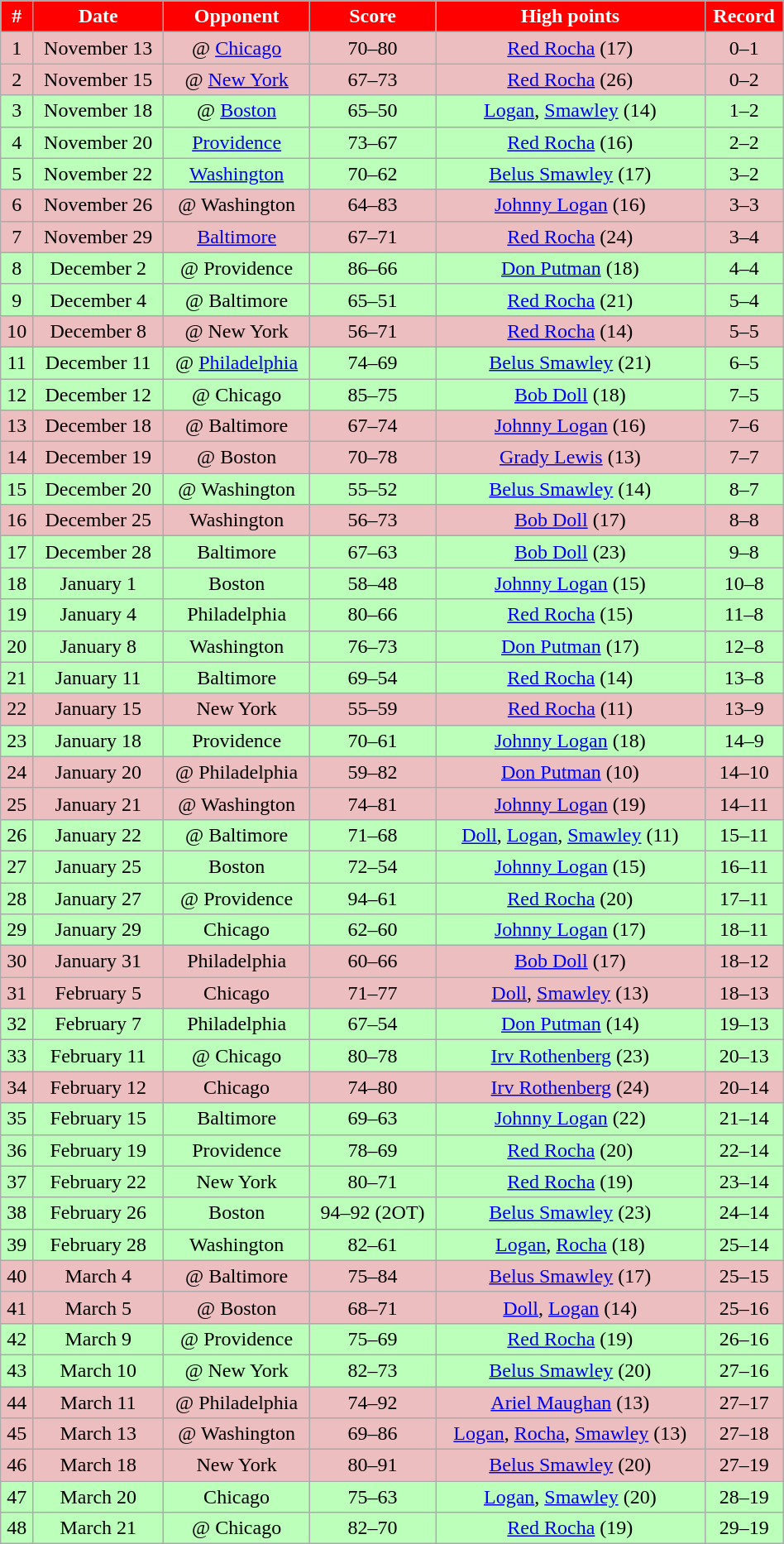<table class="wikitable" width="50%">
<tr align="center"  style="background:#FF0000;color:white;">
<td><strong>#</strong></td>
<td><strong>Date</strong></td>
<td><strong>Opponent</strong></td>
<td><strong>Score</strong></td>
<td><strong>High points</strong></td>
<td><strong>Record</strong></td>
</tr>
<tr align="center" bgcolor="edbebf">
<td>1</td>
<td>November 13</td>
<td>@ <a href='#'>Chicago</a></td>
<td>70–80</td>
<td><a href='#'>Red Rocha</a> (17)</td>
<td>0–1</td>
</tr>
<tr align="center" bgcolor="edbebf">
<td>2</td>
<td>November 15</td>
<td>@ <a href='#'>New York</a></td>
<td>67–73</td>
<td><a href='#'>Red Rocha</a> (26)</td>
<td>0–2</td>
</tr>
<tr align="center" bgcolor="bbffbb">
<td>3</td>
<td>November 18</td>
<td>@ <a href='#'>Boston</a></td>
<td>65–50</td>
<td><a href='#'>Logan</a>, <a href='#'>Smawley</a> (14)</td>
<td>1–2</td>
</tr>
<tr align="center" bgcolor="bbffbb">
<td>4</td>
<td>November 20</td>
<td><a href='#'>Providence</a></td>
<td>73–67</td>
<td><a href='#'>Red Rocha</a> (16)</td>
<td>2–2</td>
</tr>
<tr align="center" bgcolor="bbffbb">
<td>5</td>
<td>November 22</td>
<td><a href='#'>Washington</a></td>
<td>70–62</td>
<td><a href='#'>Belus Smawley</a> (17)</td>
<td>3–2</td>
</tr>
<tr align="center" bgcolor="edbebf">
<td>6</td>
<td>November 26</td>
<td>@ Washington</td>
<td>64–83</td>
<td><a href='#'>Johnny Logan</a> (16)</td>
<td>3–3</td>
</tr>
<tr align="center" bgcolor="edbebf">
<td>7</td>
<td>November 29</td>
<td><a href='#'>Baltimore</a></td>
<td>67–71</td>
<td><a href='#'>Red Rocha</a> (24)</td>
<td>3–4</td>
</tr>
<tr align="center" bgcolor="bbffbb">
<td>8</td>
<td>December 2</td>
<td>@ Providence</td>
<td>86–66</td>
<td><a href='#'>Don Putman</a> (18)</td>
<td>4–4</td>
</tr>
<tr align="center" bgcolor="bbffbb">
<td>9</td>
<td>December 4</td>
<td>@ Baltimore</td>
<td>65–51</td>
<td><a href='#'>Red Rocha</a> (21)</td>
<td>5–4</td>
</tr>
<tr align="center" bgcolor="edbebf">
<td>10</td>
<td>December 8</td>
<td>@ New York</td>
<td>56–71</td>
<td><a href='#'>Red Rocha</a> (14)</td>
<td>5–5</td>
</tr>
<tr align="center" bgcolor="bbffbb">
<td>11</td>
<td>December 11</td>
<td>@ <a href='#'>Philadelphia</a></td>
<td>74–69</td>
<td><a href='#'>Belus Smawley</a> (21)</td>
<td>6–5</td>
</tr>
<tr align="center" bgcolor="bbffbb">
<td>12</td>
<td>December 12</td>
<td>@ Chicago</td>
<td>85–75</td>
<td><a href='#'>Bob Doll</a> (18)</td>
<td>7–5</td>
</tr>
<tr align="center" bgcolor="edbebf">
<td>13</td>
<td>December 18</td>
<td>@ Baltimore</td>
<td>67–74</td>
<td><a href='#'>Johnny Logan</a> (16)</td>
<td>7–6</td>
</tr>
<tr align="center" bgcolor="edbebf">
<td>14</td>
<td>December 19</td>
<td>@ Boston</td>
<td>70–78</td>
<td><a href='#'>Grady Lewis</a> (13)</td>
<td>7–7</td>
</tr>
<tr align="center" bgcolor="bbffbb">
<td>15</td>
<td>December 20</td>
<td>@ Washington</td>
<td>55–52</td>
<td><a href='#'>Belus Smawley</a> (14)</td>
<td>8–7</td>
</tr>
<tr align="center" bgcolor="edbebf">
<td>16</td>
<td>December 25</td>
<td>Washington</td>
<td>56–73</td>
<td><a href='#'>Bob Doll</a> (17)</td>
<td>8–8</td>
</tr>
<tr align="center" bgcolor="bbffbb">
<td>17</td>
<td>December 28</td>
<td>Baltimore</td>
<td>67–63</td>
<td><a href='#'>Bob Doll</a> (23)</td>
<td>9–8</td>
</tr>
<tr align="center" bgcolor="bbffbb">
<td>18</td>
<td>January 1</td>
<td>Boston</td>
<td>58–48</td>
<td><a href='#'>Johnny Logan</a> (15)</td>
<td>10–8</td>
</tr>
<tr align="center" bgcolor="bbffbb">
<td>19</td>
<td>January 4</td>
<td>Philadelphia</td>
<td>80–66</td>
<td><a href='#'>Red Rocha</a> (15)</td>
<td>11–8</td>
</tr>
<tr align="center" bgcolor="bbffbb">
<td>20</td>
<td>January 8</td>
<td>Washington</td>
<td>76–73</td>
<td><a href='#'>Don Putman</a> (17)</td>
<td>12–8</td>
</tr>
<tr align="center" bgcolor="bbffbb">
<td>21</td>
<td>January 11</td>
<td>Baltimore</td>
<td>69–54</td>
<td><a href='#'>Red Rocha</a> (14)</td>
<td>13–8</td>
</tr>
<tr align="center" bgcolor="edbebf">
<td>22</td>
<td>January 15</td>
<td>New York</td>
<td>55–59</td>
<td><a href='#'>Red Rocha</a> (11)</td>
<td>13–9</td>
</tr>
<tr align="center" bgcolor="bbffbb">
<td>23</td>
<td>January 18</td>
<td>Providence</td>
<td>70–61</td>
<td><a href='#'>Johnny Logan</a> (18)</td>
<td>14–9</td>
</tr>
<tr align="center" bgcolor="edbebf">
<td>24</td>
<td>January 20</td>
<td>@ Philadelphia</td>
<td>59–82</td>
<td><a href='#'>Don Putman</a> (10)</td>
<td>14–10</td>
</tr>
<tr align="center" bgcolor="edbebf">
<td>25</td>
<td>January 21</td>
<td>@ Washington</td>
<td>74–81</td>
<td><a href='#'>Johnny Logan</a> (19)</td>
<td>14–11</td>
</tr>
<tr align="center" bgcolor="bbffbb">
<td>26</td>
<td>January 22</td>
<td>@ Baltimore</td>
<td>71–68</td>
<td><a href='#'>Doll</a>,  <a href='#'>Logan</a>, <a href='#'>Smawley</a> (11)</td>
<td>15–11</td>
</tr>
<tr align="center" bgcolor="bbffbb">
<td>27</td>
<td>January 25</td>
<td>Boston</td>
<td>72–54</td>
<td><a href='#'>Johnny Logan</a> (15)</td>
<td>16–11</td>
</tr>
<tr align="center" bgcolor="bbffbb">
<td>28</td>
<td>January 27</td>
<td>@ Providence</td>
<td>94–61</td>
<td><a href='#'>Red Rocha</a> (20)</td>
<td>17–11</td>
</tr>
<tr align="center" bgcolor="bbffbb">
<td>29</td>
<td>January 29</td>
<td>Chicago</td>
<td>62–60</td>
<td><a href='#'>Johnny Logan</a> (17)</td>
<td>18–11</td>
</tr>
<tr align="center" bgcolor="edbebf">
<td>30</td>
<td>January 31</td>
<td>Philadelphia</td>
<td>60–66</td>
<td><a href='#'>Bob Doll</a> (17)</td>
<td>18–12</td>
</tr>
<tr align="center" bgcolor="edbebf">
<td>31</td>
<td>February 5</td>
<td>Chicago</td>
<td>71–77</td>
<td><a href='#'>Doll</a>, <a href='#'>Smawley</a> (13)</td>
<td>18–13</td>
</tr>
<tr align="center" bgcolor="bbffbb">
<td>32</td>
<td>February 7</td>
<td>Philadelphia</td>
<td>67–54</td>
<td><a href='#'>Don Putman</a> (14)</td>
<td>19–13</td>
</tr>
<tr align="center" bgcolor="bbffbb">
<td>33</td>
<td>February 11</td>
<td>@ Chicago</td>
<td>80–78</td>
<td><a href='#'>Irv Rothenberg</a> (23)</td>
<td>20–13</td>
</tr>
<tr align="center" bgcolor="edbebf">
<td>34</td>
<td>February 12</td>
<td>Chicago</td>
<td>74–80</td>
<td><a href='#'>Irv Rothenberg</a> (24)</td>
<td>20–14</td>
</tr>
<tr align="center" bgcolor="bbffbb">
<td>35</td>
<td>February 15</td>
<td>Baltimore</td>
<td>69–63</td>
<td><a href='#'>Johnny Logan</a> (22)</td>
<td>21–14</td>
</tr>
<tr align="center" bgcolor="bbffbb">
<td>36</td>
<td>February 19</td>
<td>Providence</td>
<td>78–69</td>
<td><a href='#'>Red Rocha</a> (20)</td>
<td>22–14</td>
</tr>
<tr align="center" bgcolor="bbffbb">
<td>37</td>
<td>February 22</td>
<td>New York</td>
<td>80–71</td>
<td><a href='#'>Red Rocha</a> (19)</td>
<td>23–14</td>
</tr>
<tr align="center" bgcolor="bbffbb">
<td>38</td>
<td>February 26</td>
<td>Boston</td>
<td>94–92 (2OT)</td>
<td><a href='#'>Belus Smawley</a> (23)</td>
<td>24–14</td>
</tr>
<tr align="center" bgcolor="bbffbb">
<td>39</td>
<td>February 28</td>
<td>Washington</td>
<td>82–61</td>
<td><a href='#'>Logan</a>, <a href='#'>Rocha</a> (18)</td>
<td>25–14</td>
</tr>
<tr align="center" bgcolor="edbebf">
<td>40</td>
<td>March 4</td>
<td>@ Baltimore</td>
<td>75–84</td>
<td><a href='#'>Belus Smawley</a> (17)</td>
<td>25–15</td>
</tr>
<tr align="center" bgcolor="edbebf">
<td>41</td>
<td>March 5</td>
<td>@ Boston</td>
<td>68–71</td>
<td><a href='#'>Doll</a>, <a href='#'>Logan</a> (14)</td>
<td>25–16</td>
</tr>
<tr align="center" bgcolor="bbffbb">
<td>42</td>
<td>March 9</td>
<td>@ Providence</td>
<td>75–69</td>
<td><a href='#'>Red Rocha</a> (19)</td>
<td>26–16</td>
</tr>
<tr align="center" bgcolor="bbffbb">
<td>43</td>
<td>March 10</td>
<td>@ New York</td>
<td>82–73</td>
<td><a href='#'>Belus Smawley</a> (20)</td>
<td>27–16</td>
</tr>
<tr align="center" bgcolor="edbebf">
<td>44</td>
<td>March 11</td>
<td>@ Philadelphia</td>
<td>74–92</td>
<td><a href='#'>Ariel Maughan</a> (13)</td>
<td>27–17</td>
</tr>
<tr align="center" bgcolor="edbebf">
<td>45</td>
<td>March 13</td>
<td>@ Washington</td>
<td>69–86</td>
<td><a href='#'>Logan</a>, <a href='#'>Rocha</a>, <a href='#'>Smawley</a> (13)</td>
<td>27–18</td>
</tr>
<tr align="center" bgcolor="edbebf">
<td>46</td>
<td>March 18</td>
<td>New York</td>
<td>80–91</td>
<td><a href='#'>Belus Smawley</a> (20)</td>
<td>27–19</td>
</tr>
<tr align="center" bgcolor="bbffbb">
<td>47</td>
<td>March 20</td>
<td>Chicago</td>
<td>75–63</td>
<td><a href='#'>Logan</a>, <a href='#'>Smawley</a> (20)</td>
<td>28–19</td>
</tr>
<tr align="center" bgcolor="bbffbb">
<td>48</td>
<td>March 21</td>
<td>@ Chicago</td>
<td>82–70</td>
<td><a href='#'>Red Rocha</a> (19)</td>
<td>29–19</td>
</tr>
</table>
